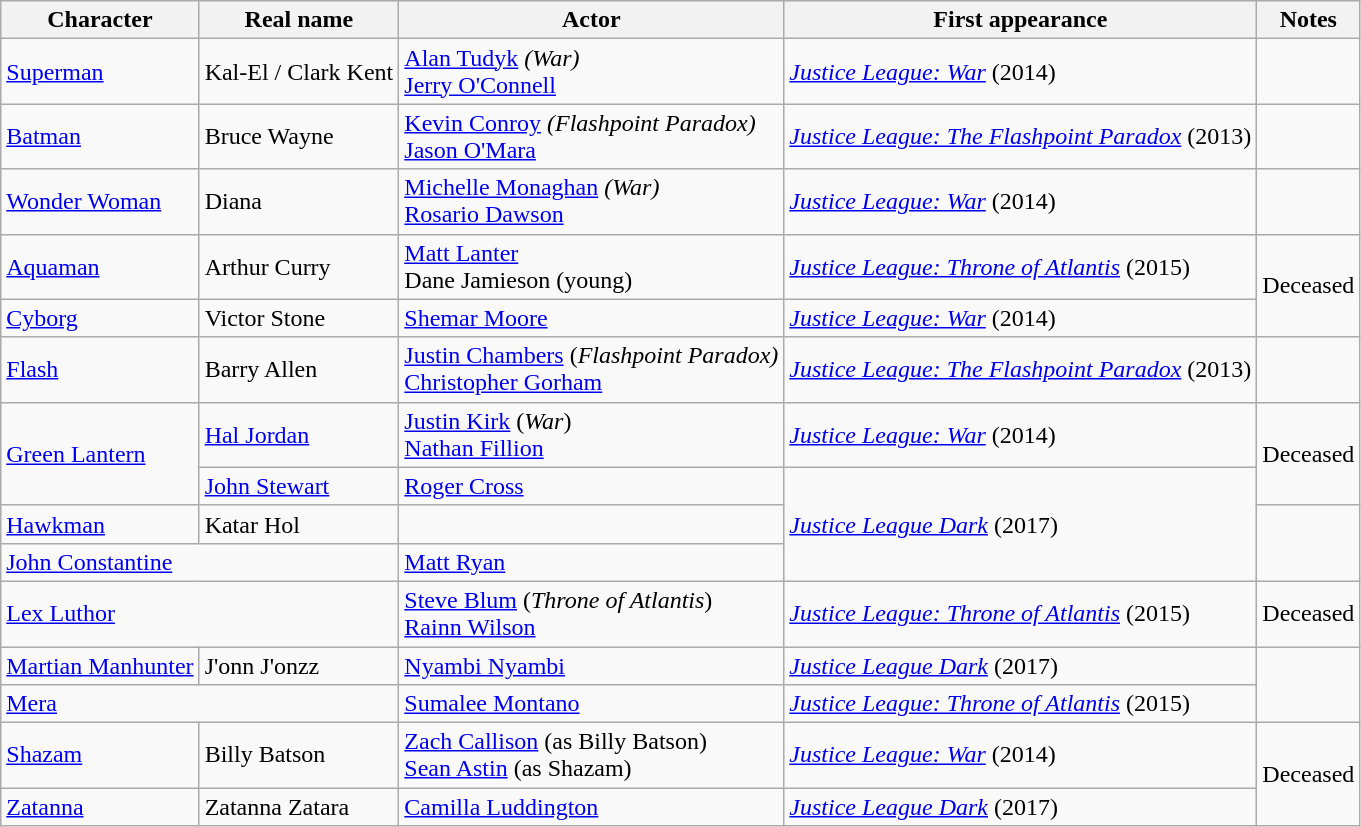<table class="wikitable">
<tr>
<th scope="col">Character</th>
<th scope="col">Real name</th>
<th scope="col">Actor</th>
<th scope="col">First appearance</th>
<th scope="col">Notes</th>
</tr>
<tr>
<td><a href='#'>Superman</a></td>
<td>Kal-El / Clark Kent</td>
<td><a href='#'>Alan Tudyk</a> <em>(War)</em><br><a href='#'>Jerry O'Connell</a></td>
<td><em><a href='#'>Justice League: War</a></em> (2014)</td>
<td></td>
</tr>
<tr>
<td><a href='#'>Batman</a></td>
<td>Bruce Wayne</td>
<td><a href='#'>Kevin Conroy</a> <em>(Flashpoint Paradox)</em><br><a href='#'>Jason O'Mara</a></td>
<td><em><a href='#'>Justice League: The Flashpoint Paradox</a></em> (2013)</td>
<td></td>
</tr>
<tr>
<td><a href='#'>Wonder Woman</a></td>
<td>Diana</td>
<td><a href='#'>Michelle Monaghan</a> <em>(War)</em><br><a href='#'>Rosario Dawson</a></td>
<td><em><a href='#'>Justice League: War</a></em> (2014)</td>
<td></td>
</tr>
<tr>
<td><a href='#'>Aquaman</a></td>
<td>Arthur Curry</td>
<td><a href='#'>Matt Lanter</a><br>Dane Jamieson (young)</td>
<td><em><a href='#'>Justice League: Throne of Atlantis</a></em> (2015)</td>
<td rowspan="2">Deceased</td>
</tr>
<tr>
<td><a href='#'>Cyborg</a></td>
<td>Victor Stone</td>
<td><a href='#'>Shemar Moore</a></td>
<td><em><a href='#'>Justice League: War</a></em> (2014)</td>
</tr>
<tr>
<td><a href='#'>Flash</a></td>
<td>Barry Allen</td>
<td><a href='#'>Justin Chambers</a> (<em>Flashpoint Paradox)</em><br><a href='#'>Christopher Gorham</a></td>
<td><em><a href='#'>Justice League: The Flashpoint Paradox</a></em> (2013)</td>
<td></td>
</tr>
<tr>
<td rowspan="2"><a href='#'>Green Lantern</a></td>
<td><a href='#'>Hal Jordan</a></td>
<td><a href='#'>Justin Kirk</a> (<em>War</em>)<br><a href='#'>Nathan Fillion</a></td>
<td><em><a href='#'>Justice League: War</a></em> (2014)</td>
<td rowspan="2">Deceased</td>
</tr>
<tr>
<td><a href='#'>John Stewart</a></td>
<td><a href='#'>Roger Cross</a></td>
<td rowspan="3"><a href='#'><em>Justice League Dark</em></a> (2017)</td>
</tr>
<tr>
<td><a href='#'>Hawkman</a></td>
<td>Katar Hol</td>
<td></td>
<td rowspan="2"></td>
</tr>
<tr>
<td colspan="2"><a href='#'>John Constantine</a></td>
<td><a href='#'>Matt Ryan</a></td>
</tr>
<tr>
<td colspan="2"><a href='#'>Lex Luthor</a></td>
<td><a href='#'>Steve Blum</a> (<em>Throne of Atlantis</em>)<br><a href='#'>Rainn Wilson</a></td>
<td><em><a href='#'>Justice League: Throne of Atlantis</a></em> (2015)</td>
<td>Deceased</td>
</tr>
<tr>
<td><a href='#'>Martian Manhunter</a></td>
<td>J'onn J'onzz</td>
<td><a href='#'>Nyambi Nyambi</a></td>
<td><a href='#'><em>Justice League Dark</em></a> (2017)</td>
<td rowspan="2"></td>
</tr>
<tr>
<td colspan="2"><a href='#'>Mera</a></td>
<td><a href='#'>Sumalee Montano</a></td>
<td><em><a href='#'>Justice League: Throne of Atlantis</a></em> (2015)</td>
</tr>
<tr>
<td><a href='#'>Shazam</a></td>
<td>Billy Batson</td>
<td><a href='#'>Zach Callison</a> (as Billy Batson)<br><a href='#'>Sean Astin</a> (as Shazam)</td>
<td><em><a href='#'>Justice League: War</a></em> (2014)</td>
<td rowspan="2">Deceased</td>
</tr>
<tr>
<td><a href='#'>Zatanna</a></td>
<td>Zatanna Zatara</td>
<td><a href='#'>Camilla Luddington</a></td>
<td><a href='#'><em>Justice League Dark</em></a> (2017)</td>
</tr>
</table>
